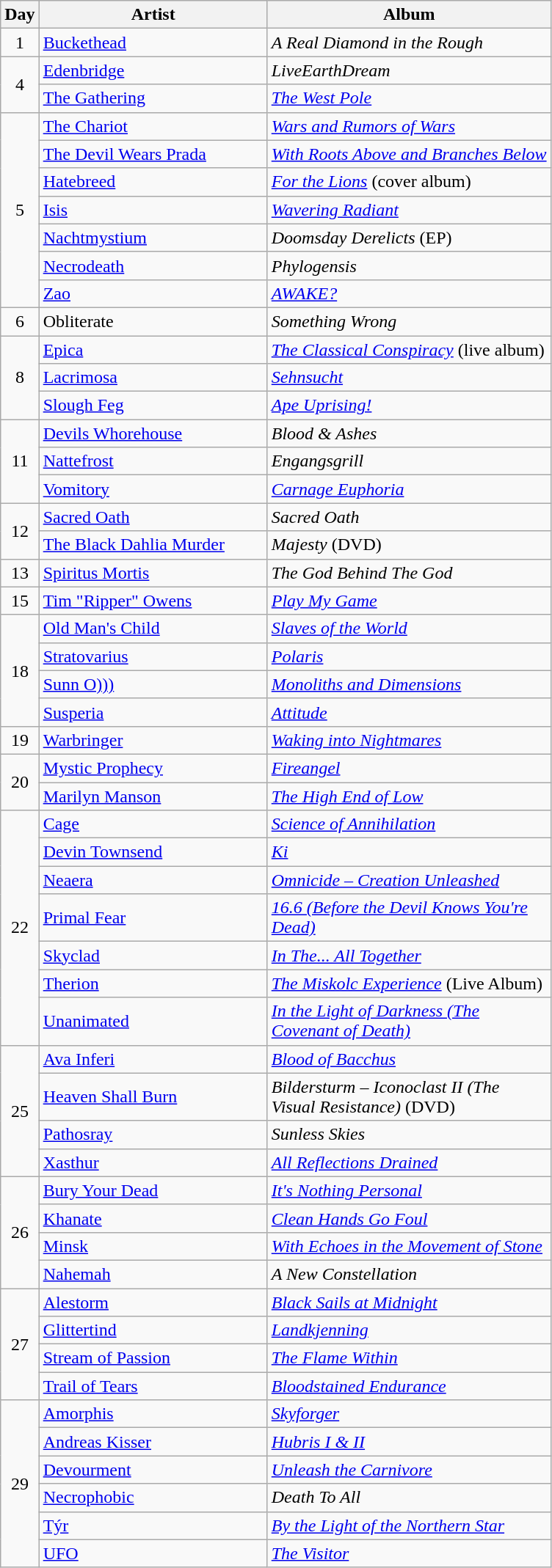<table class="wikitable">
<tr>
<th>Day</th>
<th style="width:200px;">Artist</th>
<th style="width:250px;">Album</th>
</tr>
<tr>
<td style="text-align:center;">1</td>
<td><a href='#'>Buckethead</a></td>
<td><em>A Real Diamond in the Rough</em></td>
</tr>
<tr>
<td style="text-align:center;" rowspan="2">4</td>
<td><a href='#'>Edenbridge</a></td>
<td><em>LiveEarthDream</em></td>
</tr>
<tr>
<td><a href='#'>The Gathering</a></td>
<td><em><a href='#'>The West Pole</a></em></td>
</tr>
<tr>
<td style="text-align:center;" rowspan="7">5</td>
<td><a href='#'>The Chariot</a></td>
<td><em><a href='#'>Wars and Rumors of Wars</a></em></td>
</tr>
<tr>
<td><a href='#'>The Devil Wears Prada</a></td>
<td><em><a href='#'>With Roots Above and Branches Below</a></em></td>
</tr>
<tr>
<td><a href='#'>Hatebreed</a></td>
<td><em><a href='#'>For the Lions</a></em> (cover album)</td>
</tr>
<tr>
<td><a href='#'>Isis</a></td>
<td><em><a href='#'>Wavering Radiant</a></em></td>
</tr>
<tr>
<td><a href='#'>Nachtmystium</a></td>
<td><em>Doomsday Derelicts</em> (EP)</td>
</tr>
<tr>
<td><a href='#'>Necrodeath</a></td>
<td><em>Phylogensis</em></td>
</tr>
<tr>
<td><a href='#'>Zao</a></td>
<td><em><a href='#'>AWAKE?</a></em></td>
</tr>
<tr>
<td style="text-align:center;">6</td>
<td>Obliterate</td>
<td><em>Something Wrong</em></td>
</tr>
<tr>
<td style="text-align:center;" rowspan="3">8</td>
<td><a href='#'>Epica</a></td>
<td><em><a href='#'>The Classical Conspiracy</a></em> (live album)</td>
</tr>
<tr>
<td><a href='#'>Lacrimosa</a></td>
<td><em><a href='#'>Sehnsucht</a></em></td>
</tr>
<tr>
<td><a href='#'>Slough Feg</a></td>
<td><em><a href='#'>Ape Uprising!</a></em></td>
</tr>
<tr>
<td style="text-align:center;" rowspan="3">11</td>
<td><a href='#'>Devils Whorehouse</a></td>
<td><em>Blood & Ashes</em></td>
</tr>
<tr>
<td><a href='#'>Nattefrost</a></td>
<td><em>Engangsgrill</em></td>
</tr>
<tr>
<td><a href='#'>Vomitory</a></td>
<td><em><a href='#'>Carnage Euphoria</a></em></td>
</tr>
<tr>
<td style="text-align:center;" rowspan="2">12</td>
<td><a href='#'>Sacred Oath</a></td>
<td><em>Sacred Oath</em></td>
</tr>
<tr>
<td><a href='#'>The Black Dahlia Murder</a></td>
<td><em>Majesty</em> (DVD)</td>
</tr>
<tr>
<td style="text-align:center;">13</td>
<td><a href='#'>Spiritus Mortis</a></td>
<td><em>The God Behind The God</em></td>
</tr>
<tr>
<td style="text-align:center;">15</td>
<td><a href='#'>Tim "Ripper" Owens</a></td>
<td><em><a href='#'>Play My Game</a></em></td>
</tr>
<tr>
<td style="text-align:center;" rowspan="4">18</td>
<td><a href='#'>Old Man's Child</a></td>
<td><em><a href='#'>Slaves of the World</a></em></td>
</tr>
<tr>
<td><a href='#'>Stratovarius</a></td>
<td><em><a href='#'>Polaris</a></em></td>
</tr>
<tr>
<td><a href='#'>Sunn O)))</a></td>
<td><em><a href='#'>Monoliths and Dimensions</a></em></td>
</tr>
<tr>
<td><a href='#'>Susperia</a></td>
<td><em><a href='#'>Attitude</a></em></td>
</tr>
<tr>
<td style="text-align:center;">19</td>
<td><a href='#'>Warbringer</a></td>
<td><em><a href='#'>Waking into Nightmares</a></em></td>
</tr>
<tr>
<td style="text-align:center;" rowspan="2">20</td>
<td><a href='#'>Mystic Prophecy</a></td>
<td><em><a href='#'>Fireangel</a></em></td>
</tr>
<tr>
<td><a href='#'>Marilyn Manson</a></td>
<td><em><a href='#'>The High End of Low</a></em></td>
</tr>
<tr>
<td style="text-align:center;" rowspan="7">22</td>
<td><a href='#'>Cage</a></td>
<td><em><a href='#'>Science of Annihilation</a></em></td>
</tr>
<tr>
<td><a href='#'>Devin Townsend</a></td>
<td><em><a href='#'>Ki</a></em></td>
</tr>
<tr>
<td><a href='#'>Neaera</a></td>
<td><em><a href='#'>Omnicide – Creation Unleashed</a></em></td>
</tr>
<tr>
<td><a href='#'>Primal Fear</a></td>
<td><em><a href='#'>16.6 (Before the Devil Knows You're Dead)</a></em></td>
</tr>
<tr>
<td><a href='#'>Skyclad</a></td>
<td><em><a href='#'>In The... All Together</a></em></td>
</tr>
<tr>
<td><a href='#'>Therion</a></td>
<td><em><a href='#'>The Miskolc Experience</a></em> (Live Album)</td>
</tr>
<tr>
<td><a href='#'>Unanimated</a></td>
<td><em><a href='#'>In the Light of Darkness (The Covenant of Death)</a></em></td>
</tr>
<tr>
<td style="text-align:center;" rowspan="4">25</td>
<td><a href='#'>Ava Inferi</a></td>
<td><em><a href='#'>Blood of Bacchus</a></em></td>
</tr>
<tr>
<td><a href='#'>Heaven Shall Burn</a></td>
<td><em>Bildersturm – Iconoclast II (The Visual Resistance)</em> (DVD)</td>
</tr>
<tr>
<td><a href='#'>Pathosray</a></td>
<td><em>Sunless Skies</em></td>
</tr>
<tr>
<td><a href='#'>Xasthur</a></td>
<td><em><a href='#'>All Reflections Drained</a></em></td>
</tr>
<tr>
<td style="text-align:center;" rowspan="4">26</td>
<td><a href='#'>Bury Your Dead</a></td>
<td><em><a href='#'>It's Nothing Personal</a></em></td>
</tr>
<tr>
<td><a href='#'>Khanate</a></td>
<td><em><a href='#'>Clean Hands Go Foul</a></em></td>
</tr>
<tr>
<td><a href='#'>Minsk</a></td>
<td><em><a href='#'>With Echoes in the Movement of Stone</a></em></td>
</tr>
<tr>
<td><a href='#'>Nahemah</a></td>
<td><em>A New Constellation</em></td>
</tr>
<tr>
<td style="text-align:center;" rowspan="4">27</td>
<td><a href='#'>Alestorm</a></td>
<td><em><a href='#'>Black Sails at Midnight</a></em></td>
</tr>
<tr>
<td><a href='#'>Glittertind</a></td>
<td><em><a href='#'>Landkjenning</a></em></td>
</tr>
<tr>
<td><a href='#'>Stream of Passion</a></td>
<td><em><a href='#'>The Flame Within</a></em></td>
</tr>
<tr>
<td><a href='#'>Trail of Tears</a></td>
<td><em><a href='#'>Bloodstained Endurance</a></em></td>
</tr>
<tr>
<td style="text-align:center;" rowspan="6">29</td>
<td><a href='#'>Amorphis</a></td>
<td><em><a href='#'>Skyforger</a></em></td>
</tr>
<tr>
<td><a href='#'>Andreas Kisser</a></td>
<td><em><a href='#'>Hubris I & II</a></em></td>
</tr>
<tr>
<td><a href='#'>Devourment</a></td>
<td><em><a href='#'>Unleash the Carnivore</a></em></td>
</tr>
<tr>
<td><a href='#'>Necrophobic</a></td>
<td><em>Death To All</em></td>
</tr>
<tr>
<td><a href='#'>Týr</a></td>
<td><em><a href='#'>By the Light of the Northern Star</a></em></td>
</tr>
<tr>
<td><a href='#'>UFO</a></td>
<td><em><a href='#'>The Visitor</a></em></td>
</tr>
</table>
